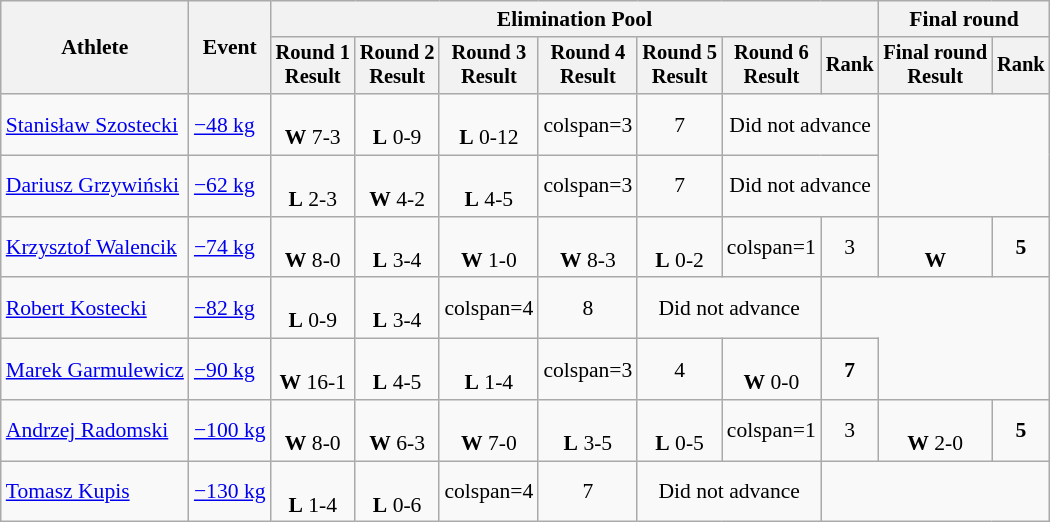<table class="wikitable" style="font-size:90%">
<tr>
<th rowspan="2">Athlete</th>
<th rowspan="2">Event</th>
<th colspan=7>Elimination Pool</th>
<th colspan=2>Final round</th>
</tr>
<tr style="font-size: 95%">
<th>Round 1<br>Result</th>
<th>Round 2<br>Result</th>
<th>Round 3<br>Result</th>
<th>Round 4<br>Result</th>
<th>Round 5<br>Result</th>
<th>Round 6<br>Result</th>
<th>Rank</th>
<th>Final round<br>Result</th>
<th>Rank</th>
</tr>
<tr align=center>
<td align=left><a href='#'>Stanisław Szostecki</a></td>
<td align=left><a href='#'>−48 kg</a></td>
<td><br><strong>W</strong> 7-3</td>
<td><br><strong>L</strong> 0-9</td>
<td><br><strong>L</strong> 0-12</td>
<td>colspan=3 </td>
<td>7</td>
<td colspan=2>Did not advance</td>
</tr>
<tr align=center>
<td align=left><a href='#'>Dariusz Grzywiński</a></td>
<td align=left><a href='#'>−62 kg</a></td>
<td><br><strong>L</strong> 2-3</td>
<td><br><strong>W</strong> 4-2</td>
<td><br><strong>L</strong> 4-5</td>
<td>colspan=3 </td>
<td>7</td>
<td colspan=2>Did not advance</td>
</tr>
<tr align=center>
<td align=left><a href='#'>Krzysztof Walencik</a></td>
<td align=left><a href='#'>−74 kg</a></td>
<td><br><strong>W</strong> 8-0</td>
<td><br><strong>L</strong> 3-4</td>
<td><br><strong>W</strong> 1-0</td>
<td><br><strong>W</strong> 8-3</td>
<td><br><strong>L</strong> 0-2</td>
<td>colspan=1 </td>
<td>3</td>
<td><br><strong>W</strong></td>
<td><strong>5</strong></td>
</tr>
<tr align=center>
<td align=left><a href='#'>Robert Kostecki</a></td>
<td align=left><a href='#'>−82 kg</a></td>
<td><br><strong>L</strong> 0-9</td>
<td><br><strong>L</strong> 3-4</td>
<td>colspan=4 </td>
<td>8</td>
<td colspan=2>Did not advance</td>
</tr>
<tr align=center>
<td align=left><a href='#'>Marek Garmulewicz</a></td>
<td align=left><a href='#'>−90 kg</a></td>
<td><br><strong>W</strong> 16-1</td>
<td><br><strong>L</strong> 4-5</td>
<td><br><strong>L</strong> 1-4</td>
<td>colspan=3 </td>
<td>4</td>
<td><br><strong>W</strong> 0-0</td>
<td><strong>7</strong></td>
</tr>
<tr align=center>
<td align=left><a href='#'>Andrzej Radomski</a></td>
<td align=left><a href='#'>−100 kg</a></td>
<td><br><strong>W</strong> 8-0</td>
<td><br><strong>W</strong> 6-3</td>
<td><br><strong>W</strong> 7-0</td>
<td><br><strong>L</strong> 3-5</td>
<td><br><strong>L</strong> 0-5</td>
<td>colspan=1 </td>
<td>3</td>
<td><br><strong>W</strong> 2-0</td>
<td><strong>5</strong></td>
</tr>
<tr align=center>
<td align=left><a href='#'>Tomasz Kupis</a></td>
<td align=left><a href='#'>−130 kg</a></td>
<td><br><strong>L</strong> 1-4</td>
<td><br><strong>L</strong> 0-6</td>
<td>colspan=4 </td>
<td>7</td>
<td colspan=2>Did not advance</td>
</tr>
</table>
